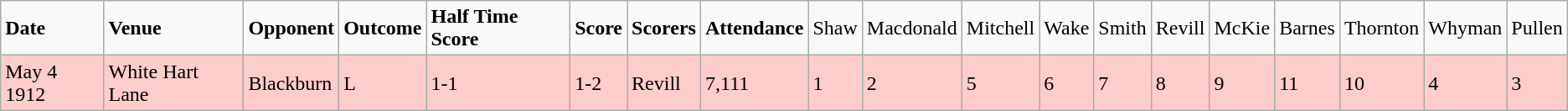<table class="wikitable">
<tr>
<td><strong>Date</strong></td>
<td><strong>Venue</strong></td>
<td><strong>Opponent</strong></td>
<td><strong>Outcome</strong></td>
<td><strong>Half Time Score</strong></td>
<td><strong>Score</strong></td>
<td><strong>Scorers</strong></td>
<td><strong>Attendance</strong></td>
<td>Shaw</td>
<td>Macdonald</td>
<td>Mitchell</td>
<td>Wake</td>
<td>Smith</td>
<td>Revill</td>
<td>McKie</td>
<td>Barnes</td>
<td>Thornton</td>
<td>Whyman</td>
<td>Pullen</td>
</tr>
<tr bgcolor="#FFCCCC">
<td>May 4 1912</td>
<td>White Hart Lane</td>
<td>Blackburn</td>
<td>L</td>
<td>1-1</td>
<td>1-2</td>
<td>Revill</td>
<td>7,111</td>
<td>1</td>
<td>2</td>
<td>5</td>
<td>6</td>
<td>7</td>
<td>8</td>
<td>9</td>
<td>11</td>
<td>10</td>
<td>4</td>
<td>3</td>
</tr>
</table>
